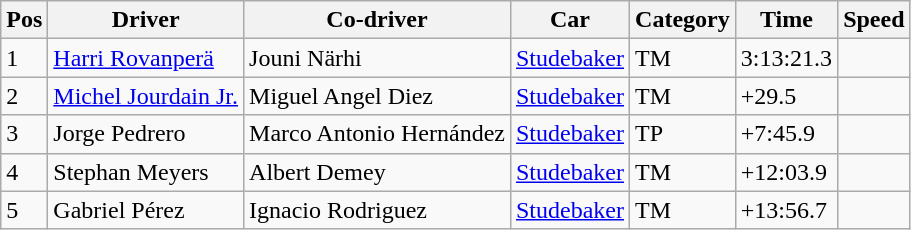<table class="wikitable">
<tr>
<th>Pos</th>
<th>Driver</th>
<th>Co-driver</th>
<th>Car</th>
<th>Category</th>
<th>Time</th>
<th>Speed</th>
</tr>
<tr>
<td>1</td>
<td> <a href='#'>Harri Rovanperä</a></td>
<td> Jouni Närhi</td>
<td><a href='#'>Studebaker</a></td>
<td>TM</td>
<td>3:13:21.3</td>
<td></td>
</tr>
<tr>
<td>2</td>
<td> <a href='#'>Michel Jourdain Jr.</a></td>
<td> Miguel Angel Diez</td>
<td><a href='#'>Studebaker</a></td>
<td>TM</td>
<td>+29.5</td>
<td></td>
</tr>
<tr>
<td>3</td>
<td> Jorge Pedrero</td>
<td> Marco Antonio Hernández</td>
<td><a href='#'>Studebaker</a></td>
<td>TP</td>
<td>+7:45.9</td>
<td></td>
</tr>
<tr>
<td>4</td>
<td> Stephan Meyers</td>
<td> Albert Demey</td>
<td><a href='#'>Studebaker</a></td>
<td>TM</td>
<td>+12:03.9</td>
<td></td>
</tr>
<tr>
<td>5</td>
<td> Gabriel Pérez</td>
<td> Ignacio Rodriguez</td>
<td><a href='#'>Studebaker</a></td>
<td>TM</td>
<td>+13:56.7</td>
<td></td>
</tr>
</table>
